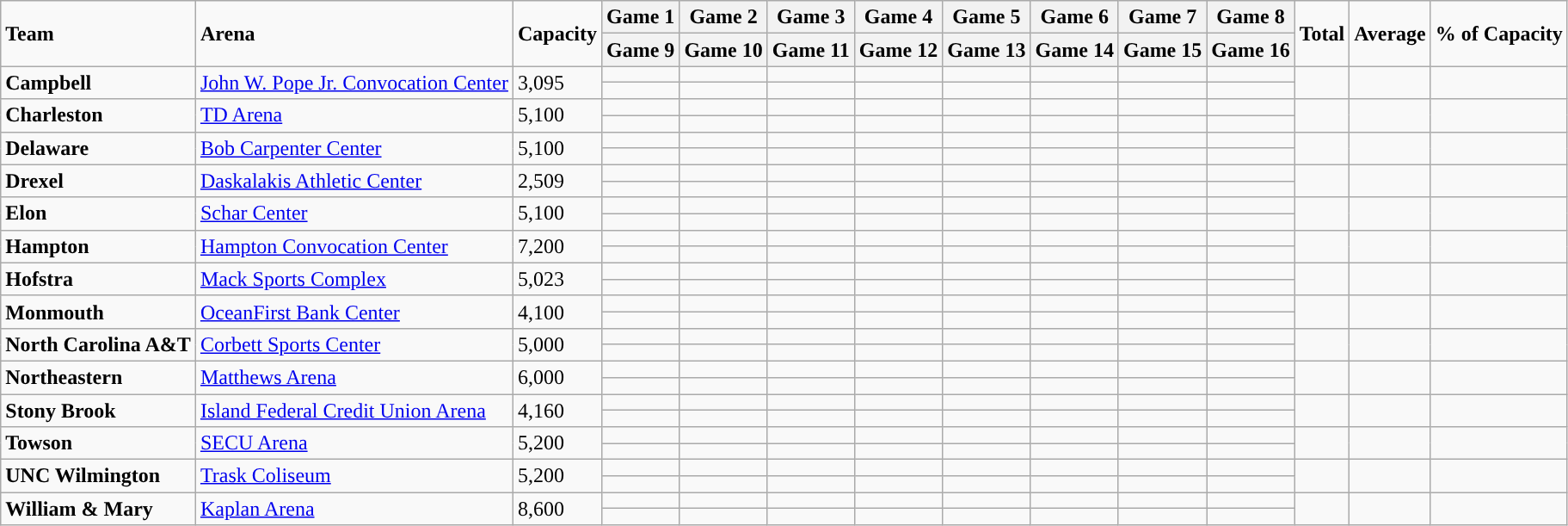<table class="wikitable sortable">
<tr>
<td rowspan="2"><strong>Team</strong></td>
<td rowspan="2"><strong>Arena</strong></td>
<td rowspan="2"><strong>Capacity</strong></td>
<th>Game 1</th>
<th>Game 2</th>
<th>Game 3</th>
<th>Game 4</th>
<th>Game 5</th>
<th>Game 6</th>
<th>Game 7</th>
<th>Game 8</th>
<td rowspan="2"><strong>Total</strong></td>
<td rowspan="2"><strong>Average</strong></td>
<td rowspan="2"><strong>% of Capacity</strong></td>
</tr>
<tr>
<th>Game 9</th>
<th>Game 10</th>
<th>Game 11</th>
<th>Game 12</th>
<th>Game 13</th>
<th>Game 14</th>
<th>Game 15</th>
<th>Game 16</th>
</tr>
<tr>
<td rowspan="2"><strong>Campbell</strong></td>
<td rowspan="2"><a href='#'>John W. Pope Jr. Convocation Center</a></td>
<td rowspan="2">3,095</td>
<td></td>
<td></td>
<td></td>
<td></td>
<td></td>
<td></td>
<td></td>
<td></td>
<td rowspan="2"></td>
<td rowspan="2"></td>
<td rowspan="2"></td>
</tr>
<tr>
<td></td>
<td></td>
<td></td>
<td></td>
<td></td>
<td></td>
<td></td>
<td></td>
</tr>
<tr>
<td rowspan="2"><strong>Charleston</strong></td>
<td rowspan="2"><a href='#'>TD Arena</a></td>
<td rowspan="2">5,100</td>
<td></td>
<td></td>
<td></td>
<td></td>
<td></td>
<td></td>
<td></td>
<td></td>
<td rowspan="2"></td>
<td rowspan="2"></td>
<td rowspan="2"></td>
</tr>
<tr>
<td></td>
<td></td>
<td></td>
<td></td>
<td></td>
<td></td>
<td></td>
<td></td>
</tr>
<tr>
<td rowspan="2"><strong>Delaware</strong></td>
<td rowspan="2"><a href='#'>Bob Carpenter Center</a></td>
<td rowspan="2">5,100</td>
<td></td>
<td></td>
<td></td>
<td></td>
<td></td>
<td></td>
<td></td>
<td></td>
<td rowspan="2"></td>
<td rowspan="2"></td>
<td rowspan="2"></td>
</tr>
<tr>
<td></td>
<td></td>
<td></td>
<td></td>
<td></td>
<td></td>
<td></td>
<td></td>
</tr>
<tr>
<td rowspan="2"><strong>Drexel</strong></td>
<td rowspan="2"><a href='#'>Daskalakis Athletic Center</a></td>
<td rowspan="2">2,509</td>
<td></td>
<td></td>
<td></td>
<td></td>
<td></td>
<td></td>
<td></td>
<td></td>
<td rowspan="2"></td>
<td rowspan="2"></td>
<td rowspan="2"></td>
</tr>
<tr>
<td></td>
<td></td>
<td></td>
<td></td>
<td></td>
<td></td>
<td></td>
<td></td>
</tr>
<tr>
<td rowspan="2"><strong>Elon</strong></td>
<td rowspan="2"><a href='#'>Schar Center</a></td>
<td rowspan="2">5,100</td>
<td></td>
<td></td>
<td></td>
<td></td>
<td></td>
<td></td>
<td></td>
<td></td>
<td rowspan="2"></td>
<td rowspan="2"></td>
<td rowspan="2"></td>
</tr>
<tr>
<td></td>
<td></td>
<td></td>
<td></td>
<td></td>
<td></td>
<td></td>
<td></td>
</tr>
<tr>
<td rowspan="2"><strong>Hampton</strong></td>
<td rowspan="2"><a href='#'>Hampton Convocation Center</a></td>
<td rowspan="2">7,200</td>
<td></td>
<td></td>
<td></td>
<td></td>
<td></td>
<td></td>
<td></td>
<td></td>
<td rowspan="2"></td>
<td rowspan="2"></td>
<td rowspan="2"></td>
</tr>
<tr>
<td></td>
<td></td>
<td></td>
<td></td>
<td></td>
<td></td>
<td></td>
<td></td>
</tr>
<tr>
<td rowspan="2"><strong>Hofstra</strong></td>
<td rowspan="2"><a href='#'>Mack Sports Complex</a></td>
<td rowspan="2">5,023</td>
<td></td>
<td></td>
<td></td>
<td></td>
<td></td>
<td></td>
<td></td>
<td></td>
<td rowspan="2"></td>
<td rowspan="2"></td>
<td rowspan="2"></td>
</tr>
<tr>
<td></td>
<td></td>
<td></td>
<td></td>
<td></td>
<td></td>
<td></td>
<td></td>
</tr>
<tr>
<td rowspan="2"><strong>Monmouth</strong></td>
<td rowspan="2"><a href='#'>OceanFirst Bank Center</a></td>
<td rowspan="2">4,100</td>
<td></td>
<td></td>
<td></td>
<td></td>
<td></td>
<td></td>
<td></td>
<td></td>
<td rowspan="2"></td>
<td rowspan="2"></td>
<td rowspan="2"></td>
</tr>
<tr>
<td></td>
<td></td>
<td></td>
<td></td>
<td></td>
<td></td>
<td></td>
<td></td>
</tr>
<tr>
<td rowspan="2"><strong>North Carolina A&T</strong></td>
<td rowspan="2"><a href='#'>Corbett Sports Center</a></td>
<td rowspan="2">5,000</td>
<td></td>
<td></td>
<td></td>
<td></td>
<td></td>
<td></td>
<td></td>
<td></td>
<td rowspan="2"></td>
<td rowspan="2"></td>
<td rowspan="2"></td>
</tr>
<tr>
<td></td>
<td></td>
<td></td>
<td></td>
<td></td>
<td></td>
<td></td>
<td></td>
</tr>
<tr>
<td rowspan="2"><strong>Northeastern</strong></td>
<td rowspan="2"><a href='#'>Matthews Arena</a></td>
<td rowspan="2">6,000</td>
<td></td>
<td></td>
<td></td>
<td></td>
<td></td>
<td></td>
<td></td>
<td></td>
<td rowspan="2"></td>
<td rowspan="2"></td>
<td rowspan="2"></td>
</tr>
<tr>
<td></td>
<td></td>
<td></td>
<td></td>
<td></td>
<td></td>
<td></td>
<td></td>
</tr>
<tr>
<td rowspan="2"><strong>Stony Brook</strong></td>
<td rowspan="2"><a href='#'>Island Federal Credit Union Arena</a></td>
<td rowspan="2">4,160</td>
<td></td>
<td></td>
<td></td>
<td></td>
<td></td>
<td></td>
<td></td>
<td></td>
<td rowspan="2"></td>
<td rowspan="2"></td>
<td rowspan="2"></td>
</tr>
<tr>
<td></td>
<td></td>
<td></td>
<td></td>
<td></td>
<td></td>
<td></td>
<td></td>
</tr>
<tr>
<td rowspan="2"><strong>Towson</strong></td>
<td rowspan="2"><a href='#'>SECU Arena</a></td>
<td rowspan="2">5,200</td>
<td></td>
<td></td>
<td></td>
<td></td>
<td></td>
<td></td>
<td></td>
<td></td>
<td rowspan="2"></td>
<td rowspan="2"></td>
<td rowspan="2"></td>
</tr>
<tr>
<td></td>
<td></td>
<td></td>
<td></td>
<td></td>
<td></td>
<td></td>
<td></td>
</tr>
<tr>
<td rowspan="2"><strong>UNC Wilmington</strong></td>
<td rowspan="2"><a href='#'>Trask Coliseum</a></td>
<td rowspan="2">5,200</td>
<td></td>
<td></td>
<td></td>
<td></td>
<td></td>
<td></td>
<td></td>
<td></td>
<td rowspan="2"></td>
<td rowspan="2"></td>
<td rowspan="2"></td>
</tr>
<tr>
<td></td>
<td></td>
<td></td>
<td></td>
<td></td>
<td></td>
<td></td>
<td></td>
</tr>
<tr>
<td rowspan="2"><strong>William & Mary</strong></td>
<td rowspan="2"><a href='#'>Kaplan Arena</a></td>
<td rowspan="2">8,600</td>
<td></td>
<td></td>
<td></td>
<td></td>
<td></td>
<td></td>
<td></td>
<td></td>
<td rowspan="2"></td>
<td rowspan="2"></td>
<td rowspan="2"></td>
</tr>
<tr>
<td></td>
<td></td>
<td></td>
<td></td>
<td></td>
<td></td>
<td></td>
<td></td>
</tr>
</table>
